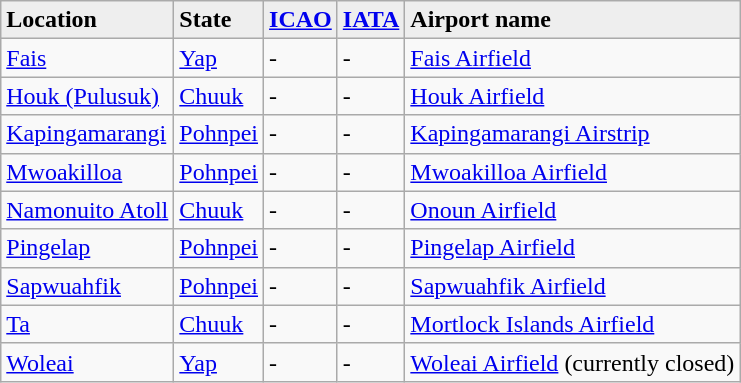<table class="wikitable sortable">
<tr valign=baseline style="font-weight:bold; background:#EEEEEE;">
<td>Location</td>
<td>State</td>
<td><a href='#'>ICAO</a></td>
<td><a href='#'>IATA</a></td>
<td>Airport name</td>
</tr>
<tr valign=top>
<td><a href='#'>Fais</a></td>
<td><a href='#'>Yap</a></td>
<td>-</td>
<td>-</td>
<td><a href='#'>Fais Airfield</a></td>
</tr>
<tr valign=top>
<td><a href='#'>Houk (Pulusuk)</a></td>
<td><a href='#'>Chuuk</a></td>
<td>-</td>
<td>-</td>
<td><a href='#'>Houk Airfield</a></td>
</tr>
<tr valign=top>
<td><a href='#'>Kapingamarangi</a></td>
<td><a href='#'>Pohnpei</a></td>
<td>-</td>
<td>-</td>
<td><a href='#'>Kapingamarangi Airstrip</a></td>
</tr>
<tr valign=top>
<td><a href='#'>Mwoakilloa</a></td>
<td><a href='#'>Pohnpei</a></td>
<td>-</td>
<td>-</td>
<td><a href='#'>Mwoakilloa Airfield</a></td>
</tr>
<tr valign=top>
<td><a href='#'>Namonuito Atoll</a></td>
<td><a href='#'>Chuuk</a></td>
<td>-</td>
<td>-</td>
<td><a href='#'>Onoun Airfield</a></td>
</tr>
<tr valign=top>
<td><a href='#'>Pingelap</a></td>
<td><a href='#'>Pohnpei</a></td>
<td>-</td>
<td>-</td>
<td><a href='#'>Pingelap Airfield</a></td>
</tr>
<tr valign=top>
<td><a href='#'>Sapwuahfik</a></td>
<td><a href='#'>Pohnpei</a></td>
<td>-</td>
<td>-</td>
<td><a href='#'>Sapwuahfik Airfield</a></td>
</tr>
<tr valign=top>
<td><a href='#'>Ta</a></td>
<td><a href='#'>Chuuk</a></td>
<td>-</td>
<td>-</td>
<td><a href='#'>Mortlock Islands Airfield</a></td>
</tr>
<tr valign=top>
<td><a href='#'>Woleai</a></td>
<td><a href='#'>Yap</a></td>
<td>-</td>
<td>-</td>
<td><a href='#'>Woleai Airfield</a> (currently closed)</td>
</tr>
</table>
